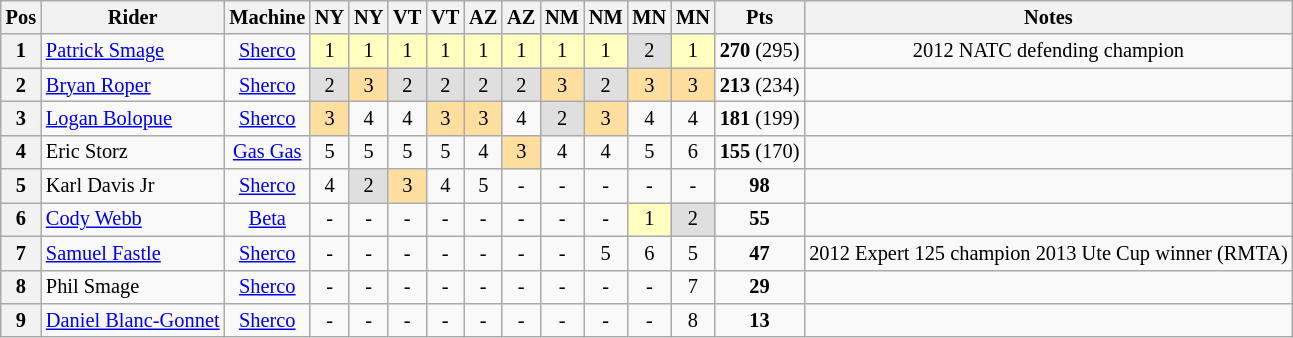<table class="wikitable" style="font-size: 85%; text-align:center">
<tr valign="top">
<th valign="middle">Pos</th>
<th valign="middle">Rider</th>
<th valign="middle">Machine</th>
<th>NY<br></th>
<th>NY<br></th>
<th>VT<br></th>
<th>VT<br></th>
<th>AZ<br></th>
<th>AZ<br></th>
<th>NM<br></th>
<th>NM<br></th>
<th>MN<br></th>
<th>MN<br></th>
<th valign="middle">Pts</th>
<th>Notes</th>
</tr>
<tr>
<th>1</th>
<td align="left"> <a href='#'>Patrick Smage</a></td>
<td><a href='#'>Sherco</a></td>
<td style="background:#ffffbf;">1</td>
<td style="background:#ffffbf;">1</td>
<td style="background:#ffffbf;">1</td>
<td style="background:#ffffbf;">1</td>
<td style="background:#ffffbf;">1</td>
<td style="background:#ffffbf;">1</td>
<td style="background:#ffffbf;">1</td>
<td style="background:#ffffbf;">1</td>
<td style="background:#dfdfdf;">2</td>
<td style="background:#ffffbf;">1</td>
<td><strong>270</strong> (295)</td>
<td>2012 NATC defending champion </td>
</tr>
<tr>
<th>2</th>
<td align="left"> <a href='#'>Bryan Roper</a></td>
<td><a href='#'>Sherco</a></td>
<td style="background:#dfdfdf;">2</td>
<td style="background:#ffdf9f;">3</td>
<td style="background:#dfdfdf;">2</td>
<td style="background:#dfdfdf;">2</td>
<td style="background:#dfdfdf;">2</td>
<td style="background:#dfdfdf;">2</td>
<td style="background:#ffdf9f;">3</td>
<td style="background:#dfdfdf;">2</td>
<td style="background:#ffdf9f;">3</td>
<td style="background:#ffdf9f;">3</td>
<td><strong>213</strong> (234)</td>
<td></td>
</tr>
<tr>
<th>3</th>
<td align="left"> <a href='#'>Logan Bolopue</a></td>
<td><a href='#'>Sherco</a></td>
<td style="background:#ffdf9f;">3</td>
<td>4</td>
<td>4</td>
<td style="background:#ffdf9f;">3</td>
<td style="background:#ffdf9f;">3</td>
<td>4</td>
<td style="background:#dfdfdf;">2</td>
<td style="background:#ffdf9f;">3</td>
<td>4</td>
<td>4</td>
<td><strong>181</strong> (199)</td>
<td></td>
</tr>
<tr>
<th>4</th>
<td align="left"> Eric Storz</td>
<td><a href='#'>Gas Gas</a></td>
<td>5</td>
<td>5</td>
<td>5</td>
<td>5</td>
<td>4</td>
<td style="background:#ffdf9f;">3</td>
<td>4</td>
<td>4</td>
<td>5</td>
<td>6</td>
<td><strong>155</strong> (170)</td>
<td></td>
</tr>
<tr>
<th>5</th>
<td align="left"> Karl Davis Jr</td>
<td><a href='#'>Sherco</a></td>
<td>4</td>
<td style="background:#dfdfdf;">2</td>
<td style="background:#ffdf9f;">3</td>
<td>4</td>
<td>5</td>
<td>-</td>
<td>-</td>
<td>-</td>
<td>-</td>
<td>-</td>
<td><strong>98</strong></td>
<td></td>
</tr>
<tr>
<th>6</th>
<td align="left"> <a href='#'>Cody Webb</a></td>
<td><a href='#'>Beta</a></td>
<td>-</td>
<td>-</td>
<td>-</td>
<td>-</td>
<td>-</td>
<td>-</td>
<td>-</td>
<td>-</td>
<td style="background:#ffffbf;">1</td>
<td style="background:#dfdfdf;">2</td>
<td><strong>55</strong></td>
<td></td>
</tr>
<tr>
<th>7</th>
<td align="left"> <a href='#'>Samuel Fastle</a></td>
<td><a href='#'>Sherco</a></td>
<td>-</td>
<td>-</td>
<td>-</td>
<td>-</td>
<td>-</td>
<td>-</td>
<td>-</td>
<td>5</td>
<td>6</td>
<td>5</td>
<td><strong>47</strong></td>
<td>2012 Expert 125 champion  2013 Ute Cup winner (RMTA) </td>
</tr>
<tr>
<th>8</th>
<td align="left"> Phil Smage</td>
<td><a href='#'>Sherco</a></td>
<td>-</td>
<td>-</td>
<td>-</td>
<td>-</td>
<td>-</td>
<td>-</td>
<td>-</td>
<td>-</td>
<td>-</td>
<td>7</td>
<td><strong>29</strong></td>
<td></td>
</tr>
<tr>
<th>9</th>
<td align="left"> <a href='#'>Daniel Blanc-Gonnet</a></td>
<td><a href='#'>Sherco</a></td>
<td>-</td>
<td>-</td>
<td>-</td>
<td>-</td>
<td>-</td>
<td>-</td>
<td>-</td>
<td>-</td>
<td>-</td>
<td>8</td>
<td><strong>13</strong></td>
<td></td>
</tr>
</table>
